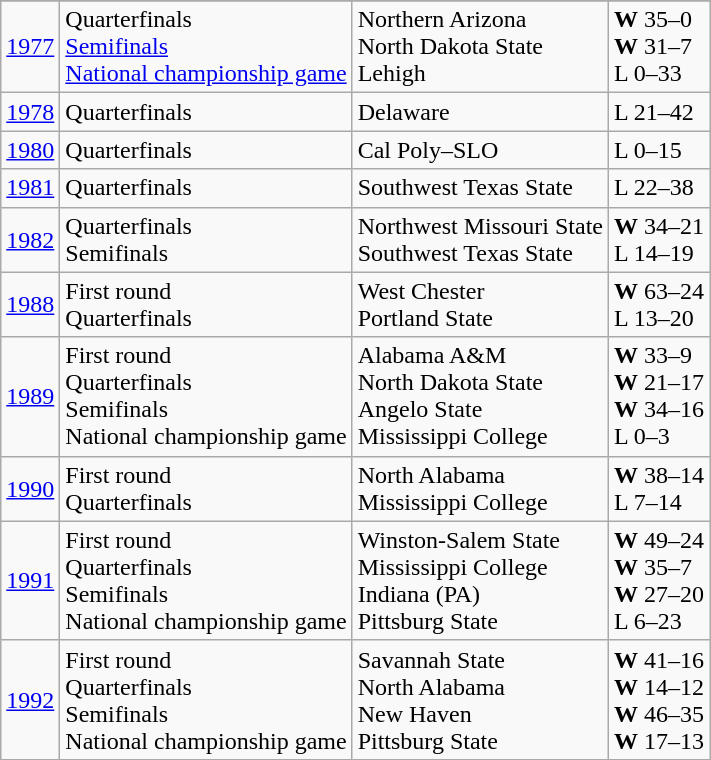<table class="wikitable">
<tr>
</tr>
<tr>
<td><a href='#'>1977</a></td>
<td>Quarterfinals<br><a href='#'>Semifinals</a><br><a href='#'>National championship game</a></td>
<td>Northern Arizona<br>North Dakota State<br>Lehigh</td>
<td><strong>W</strong> 35–0<br><strong>W</strong> 31–7<br>L 0–33</td>
</tr>
<tr>
<td><a href='#'>1978</a></td>
<td>Quarterfinals</td>
<td>Delaware</td>
<td>L 21–42</td>
</tr>
<tr>
<td><a href='#'>1980</a></td>
<td>Quarterfinals</td>
<td>Cal Poly–SLO</td>
<td>L 0–15</td>
</tr>
<tr>
<td><a href='#'>1981</a></td>
<td>Quarterfinals</td>
<td>Southwest Texas State</td>
<td>L 22–38</td>
</tr>
<tr>
<td><a href='#'>1982</a></td>
<td>Quarterfinals<br>Semifinals</td>
<td>Northwest Missouri State<br>Southwest Texas State</td>
<td><strong>W</strong> 34–21<br>L 14–19</td>
</tr>
<tr>
<td><a href='#'>1988</a></td>
<td>First round<br>Quarterfinals</td>
<td>West Chester<br>Portland State</td>
<td><strong>W</strong> 63–24<br>L 13–20</td>
</tr>
<tr>
<td><a href='#'>1989</a></td>
<td>First round<br>Quarterfinals<br>Semifinals<br>National championship game</td>
<td>Alabama A&M<br>North Dakota State<br>Angelo State<br>Mississippi College</td>
<td><strong>W</strong> 33–9<br><strong>W</strong> 21–17<br><strong>W</strong> 34–16<br>L 0–3</td>
</tr>
<tr>
<td><a href='#'>1990</a></td>
<td>First round<br>Quarterfinals</td>
<td>North Alabama<br>Mississippi College</td>
<td><strong>W</strong> 38–14<br>L 7–14</td>
</tr>
<tr>
<td><a href='#'>1991</a></td>
<td>First round<br>Quarterfinals<br>Semifinals<br>National championship game</td>
<td>Winston-Salem State<br>Mississippi College<br>Indiana (PA)<br>Pittsburg State</td>
<td><strong>W</strong> 49–24<br><strong>W</strong> 35–7<br><strong>W</strong> 27–20<br>L 6–23</td>
</tr>
<tr>
<td><a href='#'>1992</a></td>
<td>First round<br>Quarterfinals<br>Semifinals<br>National championship game</td>
<td>Savannah State<br>North Alabama<br>New Haven<br>Pittsburg State</td>
<td><strong>W</strong> 41–16<br><strong>W</strong> 14–12<br><strong>W</strong> 46–35<br><strong>W</strong> 17–13</td>
</tr>
</table>
